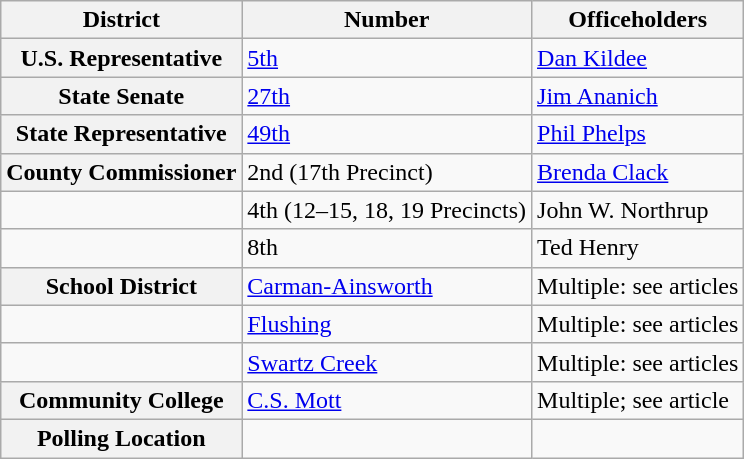<table class="wikitable">
<tr>
<th>District</th>
<th>Number</th>
<th>Officeholders</th>
</tr>
<tr>
<th>U.S. Representative</th>
<td><a href='#'>5th</a></td>
<td><a href='#'>Dan Kildee</a></td>
</tr>
<tr>
<th>State Senate</th>
<td><a href='#'>27th</a></td>
<td><a href='#'>Jim Ananich</a></td>
</tr>
<tr>
<th>State Representative</th>
<td><a href='#'>49th</a></td>
<td><a href='#'>Phil Phelps</a></td>
</tr>
<tr>
<th>County Commissioner</th>
<td>2nd (17th Precinct)</td>
<td><a href='#'>Brenda Clack</a></td>
</tr>
<tr>
<td></td>
<td>4th (12–15, 18, 19 Precincts)</td>
<td>John W. Northrup</td>
</tr>
<tr>
<td></td>
<td>8th</td>
<td>Ted Henry</td>
</tr>
<tr>
<th>School District</th>
<td><a href='#'>Carman-Ainsworth</a></td>
<td>Multiple: see articles</td>
</tr>
<tr>
<td></td>
<td><a href='#'>Flushing</a></td>
<td>Multiple: see articles</td>
</tr>
<tr>
<td></td>
<td><a href='#'>Swartz Creek</a></td>
<td>Multiple: see articles</td>
</tr>
<tr>
<th>Community College</th>
<td><a href='#'>C.S. Mott</a></td>
<td>Multiple; see article</td>
</tr>
<tr>
<th>Polling Location</th>
<td></td>
<td></td>
</tr>
</table>
